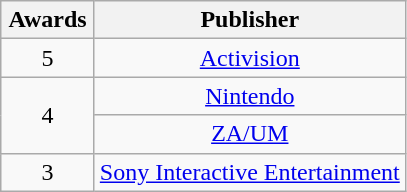<table class="wikitable floatright" rowspan="2" style="text-align:center;">
<tr>
<th scope="col" style="width:55px;">Awards</th>
<th scope="col" style="text-align:center;">Publisher</th>
</tr>
<tr>
<td>5</td>
<td><a href='#'>Activision</a></td>
</tr>
<tr>
<td rowspan="2">4</td>
<td><a href='#'>Nintendo</a></td>
</tr>
<tr>
<td><a href='#'>ZA/UM</a></td>
</tr>
<tr>
<td>3</td>
<td><a href='#'>Sony Interactive Entertainment</a></td>
</tr>
</table>
